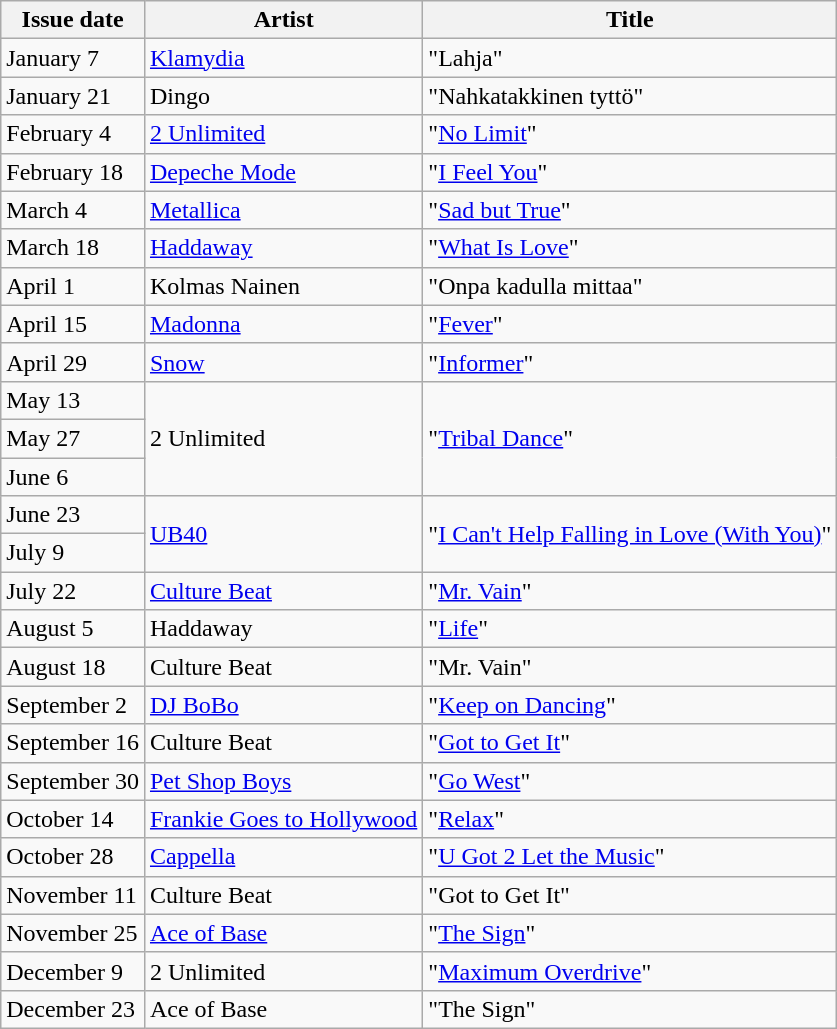<table class="wikitable" style="margin: 0 0 0 0;">
<tr>
<th>Issue date</th>
<th>Artist</th>
<th>Title</th>
</tr>
<tr>
<td>January 7</td>
<td><a href='#'>Klamydia</a></td>
<td>"Lahja"</td>
</tr>
<tr>
<td>January 21</td>
<td>Dingo</td>
<td>"Nahkatakkinen tyttö"</td>
</tr>
<tr>
<td>February 4</td>
<td><a href='#'>2 Unlimited</a></td>
<td>"<a href='#'>No Limit</a>"</td>
</tr>
<tr>
<td>February 18</td>
<td><a href='#'>Depeche Mode</a></td>
<td>"<a href='#'>I Feel You</a>"</td>
</tr>
<tr>
<td>March 4</td>
<td><a href='#'>Metallica</a></td>
<td>"<a href='#'>Sad but True</a>"</td>
</tr>
<tr>
<td>March 18</td>
<td><a href='#'>Haddaway</a></td>
<td>"<a href='#'>What Is Love</a>"</td>
</tr>
<tr>
<td>April 1</td>
<td>Kolmas Nainen</td>
<td>"Onpa kadulla mittaa"</td>
</tr>
<tr>
<td>April 15</td>
<td><a href='#'>Madonna</a></td>
<td>"<a href='#'>Fever</a>"</td>
</tr>
<tr>
<td>April 29</td>
<td><a href='#'>Snow</a></td>
<td>"<a href='#'>Informer</a>"</td>
</tr>
<tr>
<td>May 13</td>
<td rowspan=3>2 Unlimited</td>
<td rowspan=3>"<a href='#'>Tribal Dance</a>"</td>
</tr>
<tr>
<td>May 27</td>
</tr>
<tr>
<td>June 6</td>
</tr>
<tr>
<td>June 23</td>
<td rowspan=2><a href='#'>UB40</a></td>
<td rowspan=2>"<a href='#'>I Can't Help Falling in Love (With You)</a>"</td>
</tr>
<tr>
<td>July 9</td>
</tr>
<tr>
<td>July 22</td>
<td><a href='#'>Culture Beat</a></td>
<td>"<a href='#'>Mr. Vain</a>"</td>
</tr>
<tr>
<td>August 5</td>
<td>Haddaway</td>
<td>"<a href='#'>Life</a>"</td>
</tr>
<tr>
<td>August 18</td>
<td>Culture Beat</td>
<td>"Mr. Vain"</td>
</tr>
<tr>
<td>September 2</td>
<td><a href='#'>DJ BoBo</a></td>
<td>"<a href='#'>Keep on Dancing</a>"</td>
</tr>
<tr>
<td>September 16</td>
<td>Culture Beat</td>
<td>"<a href='#'>Got to Get It</a>"</td>
</tr>
<tr>
<td>September 30</td>
<td><a href='#'>Pet Shop Boys</a></td>
<td>"<a href='#'>Go West</a>"</td>
</tr>
<tr>
<td>October 14</td>
<td><a href='#'>Frankie Goes to Hollywood</a></td>
<td>"<a href='#'>Relax</a>"</td>
</tr>
<tr>
<td>October 28</td>
<td><a href='#'>Cappella</a></td>
<td>"<a href='#'>U Got 2 Let the Music</a>"</td>
</tr>
<tr>
<td>November 11</td>
<td>Culture Beat</td>
<td>"Got to Get It"</td>
</tr>
<tr>
<td>November 25</td>
<td><a href='#'>Ace of Base</a></td>
<td>"<a href='#'>The Sign</a>"</td>
</tr>
<tr>
<td>December 9</td>
<td>2 Unlimited</td>
<td>"<a href='#'>Maximum Overdrive</a>"</td>
</tr>
<tr>
<td>December 23</td>
<td>Ace of Base</td>
<td>"The Sign"</td>
</tr>
</table>
